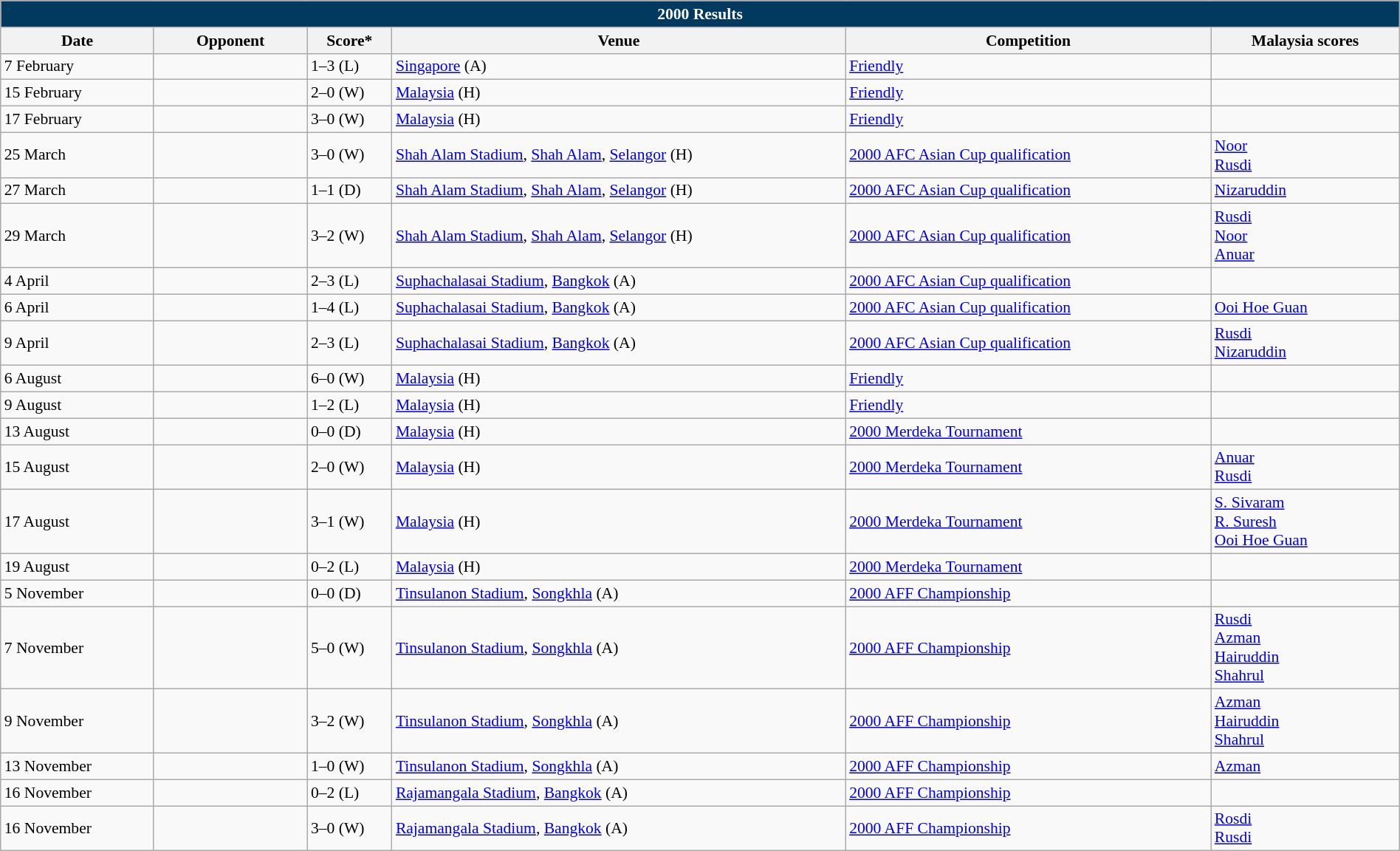<table class="wikitable" width=100% style="text-align:left;font-size:90%;">
<tr>
<th colspan=9 style="background: #013A5E; color: #FFFFFF;">2000 Results</th>
</tr>
<tr>
<th width=80>Date</th>
<th width=80>Opponent</th>
<th width=20>Score*</th>
<th width=250>Venue</th>
<th width=200>Competition</th>
<th width=100>Malaysia scores</th>
</tr>
<tr>
<td>7 February</td>
<td></td>
<td>1–3 (L)</td>
<td><a href='#'>Singapore</a> (A)</td>
<td><a href='#'>Friendly</a></td>
<td></td>
</tr>
<tr>
<td>15 February</td>
<td></td>
<td>2–0 (W)</td>
<td><a href='#'>Malaysia</a> (H)</td>
<td><a href='#'>Friendly</a></td>
<td></td>
</tr>
<tr>
<td>17 February</td>
<td></td>
<td>3–0 (W)</td>
<td><a href='#'>Malaysia</a> (H)</td>
<td><a href='#'>Friendly</a></td>
<td></td>
</tr>
<tr>
<td>25 March</td>
<td></td>
<td>3–0 (W)</td>
<td><a href='#'>Shah Alam Stadium</a>, <a href='#'>Shah Alam</a>, <a href='#'>Selangor</a> (H)</td>
<td><a href='#'>2000 AFC Asian Cup qualification</a></td>
<td><a href='#'>Noor</a> <br><a href='#'>Rusdi</a> </td>
</tr>
<tr>
<td>27 March</td>
<td></td>
<td>1–1 (D)</td>
<td><a href='#'>Shah Alam Stadium</a>, <a href='#'>Shah Alam</a>, <a href='#'>Selangor</a> (H)</td>
<td><a href='#'>2000 AFC Asian Cup qualification</a></td>
<td><a href='#'>Nizaruddin</a> </td>
</tr>
<tr>
<td>29 March</td>
<td></td>
<td>3–2 (W)</td>
<td><a href='#'>Shah Alam Stadium</a>, <a href='#'>Shah Alam</a>, <a href='#'>Selangor</a> (H)</td>
<td><a href='#'>2000 AFC Asian Cup qualification</a></td>
<td><a href='#'>Rusdi</a> <br><a href='#'>Noor</a> <br><a href='#'>Anuar</a> </td>
</tr>
<tr>
<td>4 April</td>
<td></td>
<td>2–3 (L)</td>
<td><a href='#'>Suphachalasai Stadium</a>, <a href='#'>Bangkok</a> (A)</td>
<td><a href='#'>2000 AFC Asian Cup qualification</a></td>
<td></td>
</tr>
<tr>
<td>6 April</td>
<td></td>
<td>1–4 (L)</td>
<td><a href='#'>Suphachalasai Stadium</a>, <a href='#'>Bangkok</a> (A)</td>
<td><a href='#'>2000 AFC Asian Cup qualification</a></td>
<td><a href='#'>Ooi Hoe Guan</a> </td>
</tr>
<tr>
<td>9 April</td>
<td></td>
<td>2–3 (L)</td>
<td><a href='#'>Suphachalasai Stadium</a>, <a href='#'>Bangkok</a> (A)</td>
<td><a href='#'>2000 AFC Asian Cup qualification</a></td>
<td><a href='#'>Rusdi</a> <br><a href='#'>Nizaruddin</a> </td>
</tr>
<tr>
<td>6 August</td>
<td></td>
<td>6–0 (W)</td>
<td><a href='#'>Malaysia</a> (H)</td>
<td><a href='#'>Friendly</a></td>
<td></td>
</tr>
<tr>
<td>9 August</td>
<td></td>
<td>1–2 (L)</td>
<td><a href='#'>Malaysia</a> (H)</td>
<td><a href='#'>Friendly</a></td>
<td></td>
</tr>
<tr>
<td>13 August</td>
<td></td>
<td>0–0 (D)</td>
<td><a href='#'>Malaysia</a> (H)</td>
<td><a href='#'>2000 Merdeka Tournament</a></td>
<td></td>
</tr>
<tr>
<td>15 August</td>
<td></td>
<td>2–0 (W)</td>
<td><a href='#'>Malaysia</a> (H)</td>
<td><a href='#'>2000 Merdeka Tournament</a></td>
<td><a href='#'>Anuar</a> <br><a href='#'>Rusdi</a> </td>
</tr>
<tr>
<td>17 August</td>
<td></td>
<td>3–1 (W)</td>
<td><a href='#'>Malaysia</a> (H)</td>
<td><a href='#'>2000 Merdeka Tournament</a></td>
<td><a href='#'>S. Sivaram</a> <br><a href='#'>R. Suresh</a> <br><a href='#'>Ooi Hoe Guan</a> </td>
</tr>
<tr>
<td>19 August</td>
<td></td>
<td>0–2 (L)</td>
<td><a href='#'>Malaysia</a> (H)</td>
<td><a href='#'>2000 Merdeka Tournament</a></td>
<td></td>
</tr>
<tr>
<td>5 November</td>
<td></td>
<td>0–0 (D)</td>
<td><a href='#'>Tinsulanon Stadium</a>, <a href='#'>Songkhla</a> (A)</td>
<td><a href='#'>2000 AFF Championship</a></td>
<td></td>
</tr>
<tr>
<td>7 November</td>
<td></td>
<td>5–0 (W)</td>
<td><a href='#'>Tinsulanon Stadium</a>, <a href='#'>Songkhla</a> (A)</td>
<td><a href='#'>2000 AFF Championship</a></td>
<td><a href='#'>Rusdi</a> <br><a href='#'>Azman</a> <br><a href='#'>Hairuddin</a> <br><a href='#'>Shahrul</a> </td>
</tr>
<tr>
<td>9 November</td>
<td></td>
<td>3–2 (W)</td>
<td><a href='#'>Tinsulanon Stadium</a>, <a href='#'>Songkhla</a> (A)</td>
<td><a href='#'>2000 AFF Championship</a></td>
<td><a href='#'>Azman</a> <br><a href='#'>Hairuddin</a> <br><a href='#'>Shahrul</a> </td>
</tr>
<tr>
<td>13 November</td>
<td></td>
<td>1–0 (W)</td>
<td><a href='#'>Tinsulanon Stadium</a>, <a href='#'>Songkhla</a> (A)</td>
<td><a href='#'>2000 AFF Championship</a></td>
<td><a href='#'>Azman</a> </td>
</tr>
<tr>
<td>16 November</td>
<td></td>
<td>0–2 (L)</td>
<td><a href='#'>Rajamangala Stadium</a>, <a href='#'>Bangkok</a> (A)</td>
<td><a href='#'>2000 AFF Championship</a></td>
<td></td>
</tr>
<tr>
<td>16 November</td>
<td></td>
<td>3–0 (W)</td>
<td><a href='#'>Rajamangala Stadium</a>, <a href='#'>Bangkok</a> (A)</td>
<td><a href='#'>2000 AFF Championship</a></td>
<td><a href='#'>Rosdi</a> <br><a href='#'>Rusdi</a> </td>
</tr>
</table>
